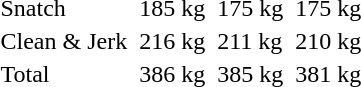<table>
<tr>
<td>Snatch</td>
<td></td>
<td>185 kg</td>
<td></td>
<td>175 kg</td>
<td></td>
<td>175 kg</td>
</tr>
<tr>
<td>Clean & Jerk</td>
<td></td>
<td>216 kg</td>
<td></td>
<td>211 kg</td>
<td></td>
<td>210 kg</td>
</tr>
<tr>
<td>Total</td>
<td></td>
<td>386 kg</td>
<td></td>
<td>385 kg</td>
<td></td>
<td>381 kg</td>
</tr>
</table>
